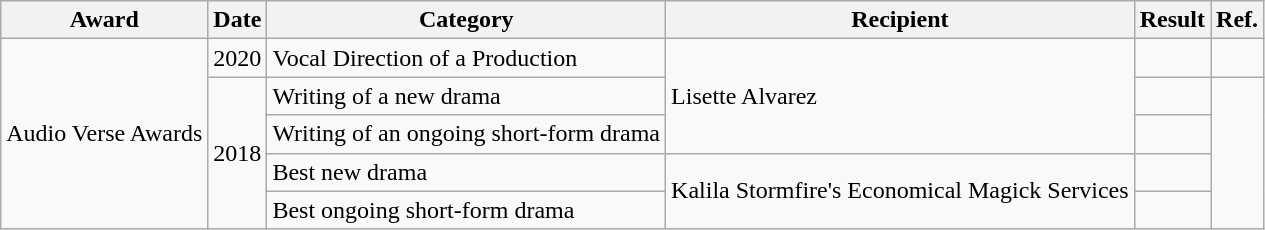<table class="wikitable sortable">
<tr>
<th>Award</th>
<th>Date</th>
<th>Category</th>
<th>Recipient</th>
<th>Result</th>
<th>Ref.</th>
</tr>
<tr>
<td rowspan="5">Audio Verse Awards</td>
<td>2020</td>
<td>Vocal Direction of a Production</td>
<td rowspan="3">Lisette Alvarez</td>
<td></td>
<td></td>
</tr>
<tr>
<td rowspan="4">2018</td>
<td>Writing of a new drama</td>
<td></td>
<td rowspan="4"></td>
</tr>
<tr>
<td>Writing of an ongoing short-form drama</td>
<td></td>
</tr>
<tr>
<td>Best new drama</td>
<td rowspan="2">Kalila Stormfire's Economical Magick Services</td>
<td></td>
</tr>
<tr>
<td>Best ongoing short-form drama</td>
<td></td>
</tr>
</table>
